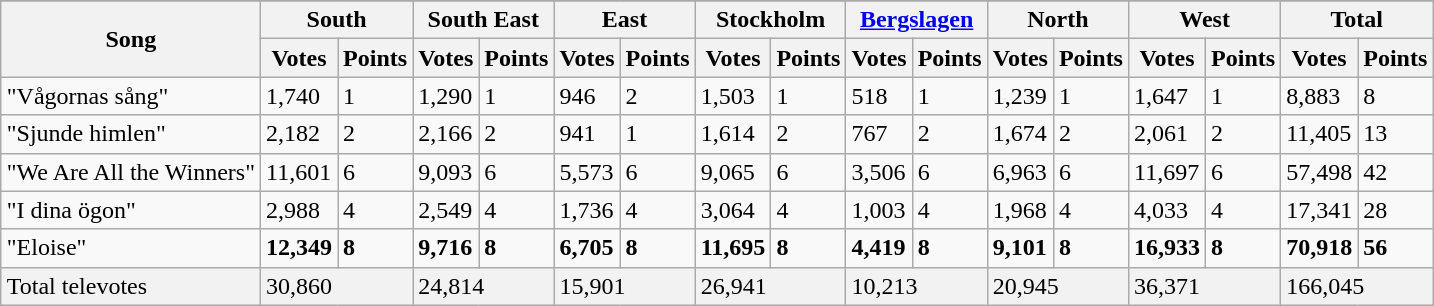<table class="wikitable" style="margin: 1em auto 1em auto">
<tr>
</tr>
<tr>
<th scope="col" rowspan="2">Song</th>
<th scope="col" colspan="2">South</th>
<th scope="col" colspan="2">South East</th>
<th scope="col" colspan="2">East</th>
<th scope="col" colspan="2">Stockholm</th>
<th scope="col" colspan="2"><a href='#'>Bergslagen</a></th>
<th scope="col" colspan="2">North</th>
<th scope="col" colspan="2">West</th>
<th scope="col" colspan="2">Total</th>
</tr>
<tr>
<th scope="col">Votes</th>
<th scope="col">Points</th>
<th scope="col">Votes</th>
<th scope="col">Points</th>
<th scope="col">Votes</th>
<th scope="col">Points</th>
<th scope="col">Votes</th>
<th scope="col">Points</th>
<th scope="col">Votes</th>
<th scope="col">Points</th>
<th scope="col">Votes</th>
<th scope="col">Points</th>
<th scope="col">Votes</th>
<th scope="col">Points</th>
<th scope="col">Votes</th>
<th scope="col">Points</th>
</tr>
<tr ---->
<td>"Vågornas sång"</td>
<td>1,740</td>
<td>1</td>
<td>1,290</td>
<td>1</td>
<td>946</td>
<td>2</td>
<td>1,503</td>
<td>1</td>
<td>518</td>
<td>1</td>
<td>1,239</td>
<td>1</td>
<td>1,647</td>
<td>1</td>
<td>8,883</td>
<td>8</td>
</tr>
<tr ---->
<td>"Sjunde himlen"</td>
<td>2,182</td>
<td>2</td>
<td>2,166</td>
<td>2</td>
<td>941</td>
<td>1</td>
<td>1,614</td>
<td>2</td>
<td>767</td>
<td>2</td>
<td>1,674</td>
<td>2</td>
<td>2,061</td>
<td>2</td>
<td>11,405</td>
<td>13</td>
</tr>
<tr ---->
<td>"We Are All the Winners"</td>
<td>11,601</td>
<td>6</td>
<td>9,093</td>
<td>6</td>
<td>5,573</td>
<td>6</td>
<td>9,065</td>
<td>6</td>
<td>3,506</td>
<td>6</td>
<td>6,963</td>
<td>6</td>
<td>11,697</td>
<td>6</td>
<td>57,498</td>
<td>42</td>
</tr>
<tr ---->
<td>"I dina ögon"</td>
<td>2,988</td>
<td>4</td>
<td>2,549</td>
<td>4</td>
<td>1,736</td>
<td>4</td>
<td>3,064</td>
<td>4</td>
<td>1,003</td>
<td>4</td>
<td>1,968</td>
<td>4</td>
<td>4,033</td>
<td>4</td>
<td>17,341</td>
<td>28</td>
</tr>
<tr ---->
<td>"Eloise"</td>
<td><strong>12,349</strong></td>
<td><strong>8</strong></td>
<td><strong>9,716</strong></td>
<td><strong>8</strong></td>
<td><strong>6,705</strong></td>
<td><strong>8</strong></td>
<td><strong>11,695</strong></td>
<td><strong>8</strong></td>
<td><strong>4,419</strong></td>
<td><strong>8</strong></td>
<td><strong>9,101</strong></td>
<td><strong>8</strong></td>
<td><strong>16,933</strong></td>
<td><strong>8</strong></td>
<td><strong>70,918</strong></td>
<td><strong>56</strong></td>
</tr>
<tr>
<th style="text-align:left; font-weight:normal;">Total televotes</th>
<th colspan="2" style="text-align:left; font-weight:normal;">30,860</th>
<th colspan="2" style="text-align:left; font-weight:normal;">24,814</th>
<th colspan="2" style="text-align:left; font-weight:normal;">15,901</th>
<th colspan="2" style="text-align:left; font-weight:normal;">26,941</th>
<th colspan="2" style="text-align:left; font-weight:normal;">10,213</th>
<th colspan="2" style="text-align:left; font-weight:normal;">20,945</th>
<th colspan="2" style="text-align:left; font-weight:normal;">36,371</th>
<th colspan="2" style="text-align:left; font-weight:normal;">166,045</th>
</tr>
</table>
